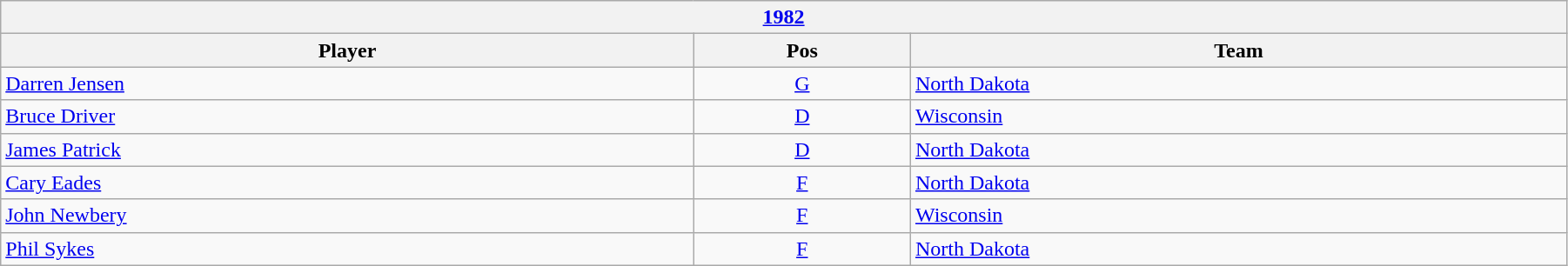<table class="wikitable" width=95%>
<tr>
<th colspan=3><a href='#'>1982</a></th>
</tr>
<tr>
<th>Player</th>
<th>Pos</th>
<th>Team</th>
</tr>
<tr>
<td><a href='#'>Darren Jensen</a></td>
<td style="text-align:center;"><a href='#'>G</a></td>
<td><a href='#'>North Dakota</a></td>
</tr>
<tr>
<td><a href='#'>Bruce Driver</a></td>
<td style="text-align:center;"><a href='#'>D</a></td>
<td><a href='#'>Wisconsin</a></td>
</tr>
<tr>
<td><a href='#'>James Patrick</a></td>
<td style="text-align:center;"><a href='#'>D</a></td>
<td><a href='#'>North Dakota</a></td>
</tr>
<tr>
<td><a href='#'>Cary Eades</a></td>
<td style="text-align:center;"><a href='#'>F</a></td>
<td><a href='#'>North Dakota</a></td>
</tr>
<tr>
<td><a href='#'>John Newbery</a></td>
<td style="text-align:center;"><a href='#'>F</a></td>
<td><a href='#'>Wisconsin</a></td>
</tr>
<tr>
<td><a href='#'>Phil Sykes</a></td>
<td style="text-align:center;"><a href='#'>F</a></td>
<td><a href='#'>North Dakota</a></td>
</tr>
</table>
